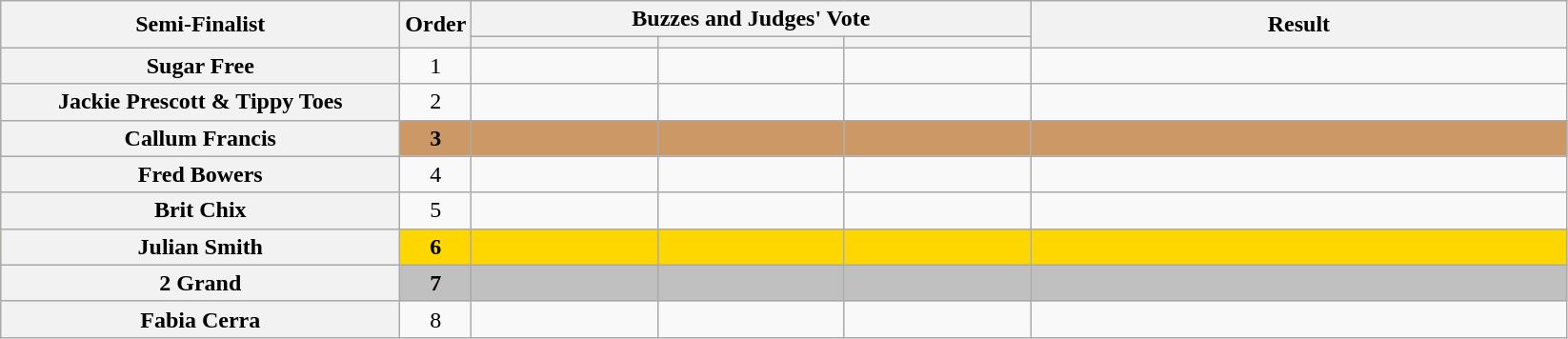<table class="wikitable plainrowheaders sortable" style="text-align:center;">
<tr>
<th scope="col" rowspan=2 class="unsortable" style="width:17em;">Semi-Finalist</th>
<th scope="col" rowspan=2 style="width:1em;">Order</th>
<th scope="col" colspan=3 class="unsortable" style="width:24em;">Buzzes and Judges' Vote</th>
<th scope="col" rowspan=2 style="width:23em;">Result </th>
</tr>
<tr>
<th scope="col" class="unsortable" style="width:6em;"></th>
<th scope="col" class="unsortable" style="width:6em;"></th>
<th scope="col" class="unsortable" style="width:6em;"></th>
</tr>
<tr>
<th scope="row">Sugar Free</th>
<td>1</td>
<td style="text-align:center;"></td>
<td style="text-align:center;"></td>
<td style="text-align:center;"></td>
<td></td>
</tr>
<tr>
<th scope="row">Jackie Prescott & Tippy Toes</th>
<td>2</td>
<td style="text-align:center;"></td>
<td style="text-align:center;"></td>
<td style="text-align:center;"></td>
<td></td>
</tr>
<tr bgcolor=#c96>
<th scope="row"><strong>Callum Francis</strong></th>
<td><strong>3</strong></td>
<td style="text-align:center;"></td>
<td style="text-align:center;"></td>
<td style="text-align:center;"></td>
<td><strong></strong></td>
</tr>
<tr>
<th scope="row">Fred Bowers</th>
<td>4</td>
<td style="text-align:center;"></td>
<td style="text-align:center;"></td>
<td style="text-align:center;"></td>
<td></td>
</tr>
<tr>
<th scope="row">Brit Chix</th>
<td>5</td>
<td style="text-align:center;"></td>
<td style="text-align:center;"></td>
<td style="text-align:center;"></td>
<td></td>
</tr>
<tr bgcolor=gold>
<th scope="row"><strong>Julian Smith</strong></th>
<td><strong>6</strong></td>
<td style="text-align:center;"></td>
<td style="text-align:center;"></td>
<td style="text-align:center;"></td>
<td><strong></strong></td>
</tr>
<tr bgcolor=silver>
<th scope="row"><strong>2 Grand</strong></th>
<td><strong>7</strong></td>
<td style="text-align:center;"></td>
<td style="text-align:center;"></td>
<td style="text-align:center;"></td>
<td><strong></strong></td>
</tr>
<tr>
<th scope="row">Fabia Cerra</th>
<td>8</td>
<td style="text-align:center;"></td>
<td style="text-align:center;"></td>
<td style="text-align:center;"></td>
<td></td>
</tr>
</table>
